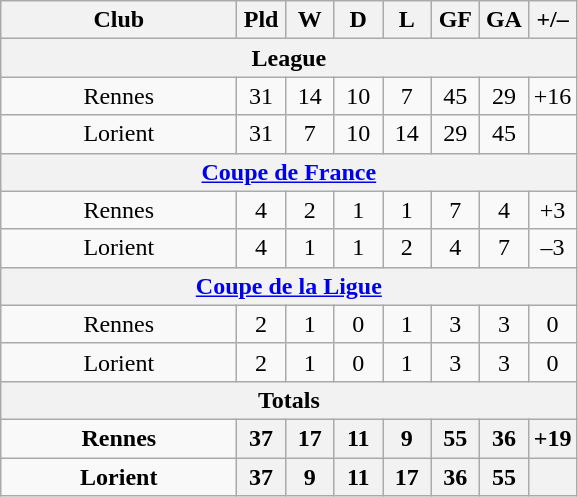<table class="wikitable" style="text-align: center">
<tr>
<th style="width:150px;">Club</th>
<th style="width:25px;">Pld</th>
<th style="width:25px;">W</th>
<th style="width:25px;">D</th>
<th style="width:25px;">L</th>
<th style="width:25px;">GF</th>
<th style="width:25px;">GA</th>
<th style="width:25px;">+/–</th>
</tr>
<tr>
<th colspan="8">League</th>
</tr>
<tr>
<td>Rennes</td>
<td style="text-align:center;">31</td>
<td style="text-align:center;">14</td>
<td style="text-align:center;">10</td>
<td style="text-align:center;">7</td>
<td style="text-align:center;">45</td>
<td style="text-align:center;">29</td>
<td style="text-align:center;">+16</td>
</tr>
<tr>
<td>Lorient</td>
<td style="text-align:center;">31</td>
<td style="text-align:center;">7</td>
<td style="text-align:center;">10</td>
<td style="text-align:center;">14</td>
<td style="text-align:center;">29</td>
<td style="text-align:center;">45</td>
<td style="text-align:center;"></td>
</tr>
<tr>
<th colspan="8"><a href='#'>Coupe de France</a></th>
</tr>
<tr>
<td>Rennes</td>
<td style="text-align:center;">4</td>
<td style="text-align:center;">2</td>
<td style="text-align:center;">1</td>
<td style="text-align:center;">1</td>
<td style="text-align:center;">7</td>
<td style="text-align:center;">4</td>
<td style="text-align:center;">+3</td>
</tr>
<tr>
<td>Lorient</td>
<td style="text-align:center;">4</td>
<td style="text-align:center;">1</td>
<td style="text-align:center;">1</td>
<td style="text-align:center;">2</td>
<td style="text-align:center;">4</td>
<td style="text-align:center;">7</td>
<td style="text-align:center;">–3</td>
</tr>
<tr>
<th colspan="8"><a href='#'>Coupe de la Ligue</a></th>
</tr>
<tr>
<td>Rennes</td>
<td style="text-align:center;">2</td>
<td style="text-align:center;">1</td>
<td style="text-align:center;">0</td>
<td style="text-align:center;">1</td>
<td style="text-align:center;">3</td>
<td style="text-align:center;">3</td>
<td style="text-align:center;">0</td>
</tr>
<tr>
<td>Lorient</td>
<td style="text-align:center;">2</td>
<td style="text-align:center;">1</td>
<td style="text-align:center;">0</td>
<td style="text-align:center;">1</td>
<td style="text-align:center;">3</td>
<td style="text-align:center;">3</td>
<td style="text-align:center;">0</td>
</tr>
<tr>
<th colspan="8">Totals</th>
</tr>
<tr>
<td><strong>Rennes</strong></td>
<th>37</th>
<th>17</th>
<th>11</th>
<th>9</th>
<th>55</th>
<th>36</th>
<th>+19</th>
</tr>
<tr>
<td><strong>Lorient</strong></td>
<th>37</th>
<th>9</th>
<th>11</th>
<th>17</th>
<th>36</th>
<th>55</th>
<th></th>
</tr>
</table>
